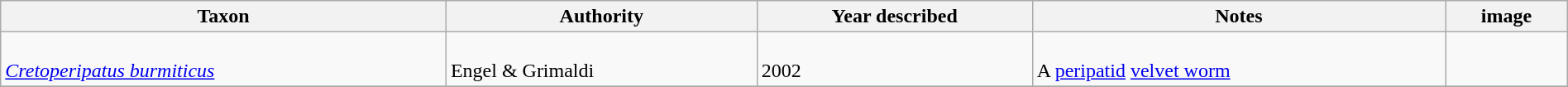<table class="wikitable sortable" align="center" width="100%">
<tr>
<th>Taxon</th>
<th>Authority</th>
<th>Year described</th>
<th>Notes</th>
<th>image</th>
</tr>
<tr>
<td><br><em><a href='#'>Cretoperipatus burmiticus</a></em></td>
<td><br>Engel & Grimaldi</td>
<td><br>2002</td>
<td><br>A <a href='#'>peripatid</a> <a href='#'>velvet worm</a></td>
<td><br></td>
</tr>
<tr>
</tr>
</table>
